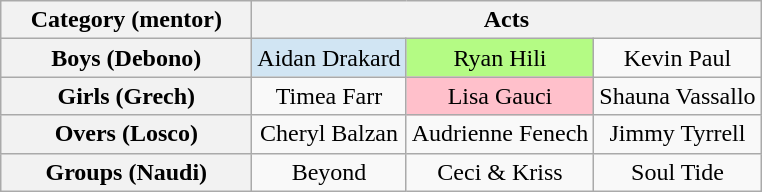<table class="wikitable" style="text-align:center">
<tr>
<th scope="col" style="width:160px;">Category (mentor)</th>
<th scope="col" colspan="3">Acts</th>
</tr>
<tr>
<th scope="row">Boys (Debono)</th>
<td bgcolor=#D1E5F3>Aidan Drakard</td>
<td bgcolor=#b4fb84>Ryan Hili</td>
<td>Kevin Paul</td>
</tr>
<tr>
<th scope="row">Girls (Grech)</th>
<td>Timea Farr</td>
<td bgcolor=pink>Lisa Gauci</td>
<td>Shauna Vassallo</td>
</tr>
<tr>
<th scope="row">Overs (Losco)</th>
<td>Cheryl Balzan</td>
<td>Audrienne Fenech</td>
<td>Jimmy Tyrrell</td>
</tr>
<tr>
<th scope="row">Groups (Naudi)</th>
<td>Beyond</td>
<td>Ceci & Kriss</td>
<td>Soul Tide</td>
</tr>
</table>
